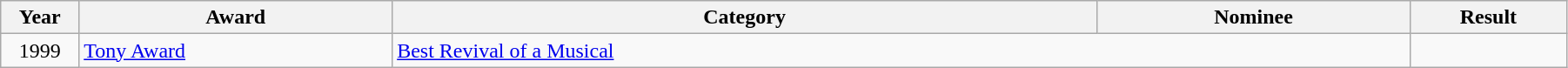<table class="wikitable" width="95%">
<tr>
<th width="5%">Year</th>
<th width="20%">Award</th>
<th width="45%">Category</th>
<th width="20%">Nominee</th>
<th width="10%">Result</th>
</tr>
<tr>
<td align="center">1999</td>
<td><a href='#'>Tony Award</a></td>
<td colspan="2"><a href='#'>Best Revival of a Musical</a></td>
<td></td>
</tr>
</table>
